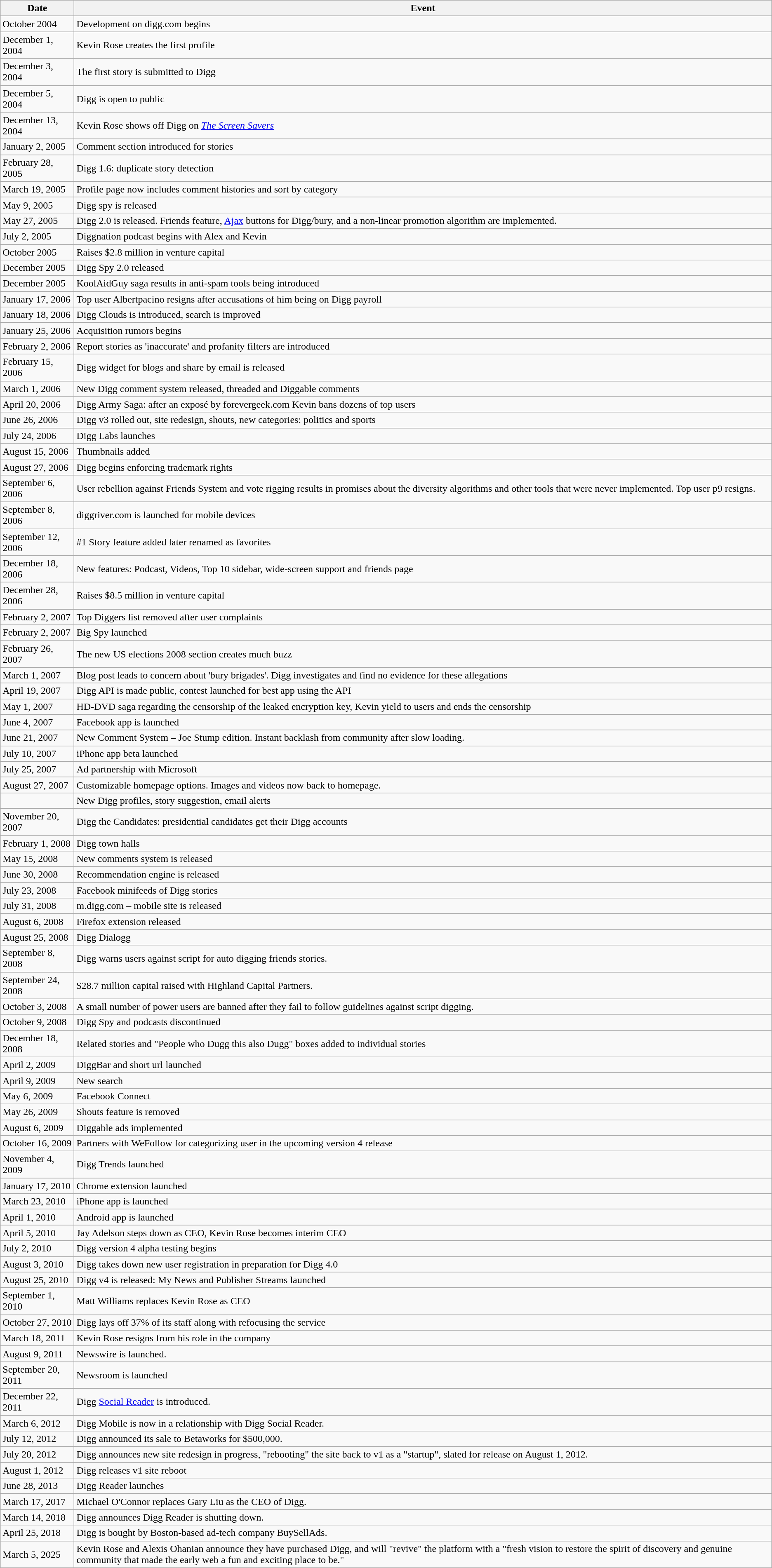<table class="wikitable">
<tr>
<th>Date</th>
<th>Event</th>
</tr>
<tr>
<td>October 2004</td>
<td>Development on digg.com begins</td>
</tr>
<tr>
<td>December 1, 2004</td>
<td>Kevin Rose creates the first profile</td>
</tr>
<tr>
<td>December 3, 2004</td>
<td>The first story is submitted to Digg</td>
</tr>
<tr>
<td>December 5, 2004</td>
<td>Digg is open to public</td>
</tr>
<tr>
<td>December 13, 2004</td>
<td>Kevin Rose shows off Digg on <em><a href='#'>The Screen Savers</a></em></td>
</tr>
<tr>
<td>January 2, 2005</td>
<td>Comment section introduced for stories</td>
</tr>
<tr>
<td>February 28, 2005</td>
<td>Digg 1.6: duplicate story detection</td>
</tr>
<tr>
<td>March 19, 2005</td>
<td>Profile page now includes comment histories and sort by category</td>
</tr>
<tr>
<td>May 9, 2005</td>
<td>Digg spy is released</td>
</tr>
<tr>
<td>May 27, 2005</td>
<td>Digg 2.0 is released. Friends feature, <a href='#'>Ajax</a> buttons for Digg/bury, and a non-linear promotion algorithm are implemented.</td>
</tr>
<tr>
<td>July 2, 2005</td>
<td>Diggnation podcast begins with Alex and Kevin</td>
</tr>
<tr>
<td>October 2005</td>
<td>Raises $2.8 million in venture capital</td>
</tr>
<tr>
<td>December 2005</td>
<td>Digg Spy 2.0 released</td>
</tr>
<tr>
<td>December 2005</td>
<td>KoolAidGuy saga results in anti-spam tools being introduced</td>
</tr>
<tr>
<td>January 17, 2006</td>
<td>Top user Albertpacino resigns after accusations of him being on Digg payroll</td>
</tr>
<tr>
<td>January 18, 2006</td>
<td>Digg Clouds is introduced, search is improved</td>
</tr>
<tr>
<td>January 25, 2006</td>
<td>Acquisition rumors begins</td>
</tr>
<tr>
<td>February 2, 2006</td>
<td>Report stories as 'inaccurate' and profanity filters are introduced</td>
</tr>
<tr>
<td>February 15, 2006</td>
<td>Digg widget for blogs and share by email is released</td>
</tr>
<tr>
<td>March 1, 2006</td>
<td>New Digg comment system released, threaded and Diggable comments</td>
</tr>
<tr>
<td>April 20, 2006</td>
<td>Digg Army Saga: after an exposé by forevergeek.com Kevin bans dozens of top users</td>
</tr>
<tr>
<td>June 26, 2006</td>
<td>Digg v3 rolled out, site redesign, shouts, new categories: politics and sports</td>
</tr>
<tr>
<td>July 24, 2006</td>
<td>Digg Labs launches</td>
</tr>
<tr>
<td>August 15, 2006</td>
<td>Thumbnails added</td>
</tr>
<tr>
<td>August 27, 2006</td>
<td>Digg begins enforcing trademark rights</td>
</tr>
<tr>
<td>September 6, 2006</td>
<td>User rebellion against Friends System and vote rigging results in promises about the diversity algorithms and other tools that were never implemented. Top user p9 resigns.</td>
</tr>
<tr>
<td>September 8, 2006</td>
<td>diggriver.com is launched for mobile devices</td>
</tr>
<tr>
<td>September 12, 2006</td>
<td>#1 Story feature added later renamed as favorites</td>
</tr>
<tr>
<td>December 18, 2006</td>
<td>New features: Podcast, Videos, Top 10 sidebar, wide-screen support and friends page</td>
</tr>
<tr>
<td>December 28, 2006</td>
<td>Raises $8.5 million in venture capital</td>
</tr>
<tr>
<td>February 2, 2007</td>
<td>Top Diggers list removed after user complaints</td>
</tr>
<tr>
<td>February 2, 2007</td>
<td>Big Spy launched</td>
</tr>
<tr>
<td>February 26, 2007</td>
<td>The new US elections 2008 section creates much buzz</td>
</tr>
<tr>
<td>March 1, 2007</td>
<td>Blog post leads to concern about 'bury brigades'. Digg investigates and find no evidence for these allegations</td>
</tr>
<tr>
<td>April 19, 2007</td>
<td>Digg API is made public, contest launched for best app using the API</td>
</tr>
<tr>
<td>May 1, 2007</td>
<td>HD-DVD saga regarding the censorship of the leaked encryption key, Kevin yield to users and ends the censorship</td>
</tr>
<tr>
<td>June 4, 2007</td>
<td>Facebook app is launched</td>
</tr>
<tr>
<td>June 21, 2007</td>
<td>New Comment System – Joe Stump edition. Instant backlash from community after slow loading.</td>
</tr>
<tr>
<td>July 10, 2007</td>
<td>iPhone app beta launched</td>
</tr>
<tr>
<td>July 25, 2007</td>
<td>Ad partnership with Microsoft</td>
</tr>
<tr>
<td>August 27, 2007</td>
<td>Customizable homepage options. Images and videos now back to homepage.</td>
</tr>
<tr>
<td></td>
<td>New Digg profiles, story suggestion, email alerts</td>
</tr>
<tr>
<td>November 20, 2007</td>
<td>Digg the Candidates: presidential candidates get their Digg accounts</td>
</tr>
<tr>
<td>February 1, 2008</td>
<td>Digg town halls</td>
</tr>
<tr>
<td>May 15, 2008</td>
<td>New comments system is released</td>
</tr>
<tr>
<td>June 30, 2008</td>
<td>Recommendation engine is released</td>
</tr>
<tr>
<td>July 23, 2008</td>
<td>Facebook minifeeds of Digg stories</td>
</tr>
<tr>
<td>July 31, 2008</td>
<td>m.digg.com – mobile site is released</td>
</tr>
<tr>
<td>August 6, 2008</td>
<td>Firefox extension released</td>
</tr>
<tr>
<td>August 25, 2008</td>
<td>Digg Dialogg</td>
</tr>
<tr>
<td>September 8, 2008</td>
<td>Digg warns users against script for auto digging friends stories.</td>
</tr>
<tr>
<td>September 24, 2008</td>
<td>$28.7 million capital raised with Highland Capital Partners.</td>
</tr>
<tr>
<td>October 3, 2008</td>
<td>A small number of power users are banned after they fail to follow guidelines against script digging.</td>
</tr>
<tr>
<td>October 9, 2008</td>
<td>Digg Spy and podcasts discontinued</td>
</tr>
<tr>
<td>December 18, 2008</td>
<td>Related stories and "People who Dugg this also Dugg" boxes added to individual stories</td>
</tr>
<tr>
<td>April 2, 2009</td>
<td>DiggBar and short url launched</td>
</tr>
<tr>
<td>April 9, 2009</td>
<td>New search</td>
</tr>
<tr>
<td>May 6, 2009</td>
<td>Facebook Connect</td>
</tr>
<tr>
<td>May 26, 2009</td>
<td>Shouts feature is removed</td>
</tr>
<tr>
<td>August 6, 2009</td>
<td>Diggable ads implemented</td>
</tr>
<tr>
<td>October 16, 2009</td>
<td>Partners with WeFollow for categorizing user in the upcoming version 4 release</td>
</tr>
<tr>
<td>November 4, 2009</td>
<td>Digg Trends launched</td>
</tr>
<tr>
<td>January 17, 2010</td>
<td>Chrome extension launched</td>
</tr>
<tr>
<td>March 23, 2010</td>
<td>iPhone app is launched</td>
</tr>
<tr>
<td>April 1, 2010</td>
<td>Android app is launched</td>
</tr>
<tr>
<td>April 5, 2010</td>
<td>Jay Adelson steps down as CEO, Kevin Rose becomes interim CEO</td>
</tr>
<tr>
<td>July 2, 2010</td>
<td>Digg version 4 alpha testing begins</td>
</tr>
<tr>
<td>August 3, 2010</td>
<td>Digg takes down new user registration in preparation for Digg 4.0</td>
</tr>
<tr>
<td>August 25, 2010</td>
<td>Digg v4 is released: My News and Publisher Streams launched</td>
</tr>
<tr>
<td>September 1, 2010</td>
<td>Matt Williams replaces Kevin Rose as CEO</td>
</tr>
<tr>
<td>October 27, 2010</td>
<td>Digg lays off 37% of its staff along with refocusing the service</td>
</tr>
<tr>
<td>March 18, 2011</td>
<td>Kevin Rose resigns from his role in the company</td>
</tr>
<tr>
<td>August 9, 2011</td>
<td>Newswire is launched.</td>
</tr>
<tr>
<td>September 20, 2011</td>
<td>Newsroom is launched</td>
</tr>
<tr>
<td>December 22, 2011</td>
<td>Digg <a href='#'>Social Reader</a> is introduced.</td>
</tr>
<tr>
<td>March 6, 2012</td>
<td>Digg Mobile is now in a relationship with Digg Social Reader.</td>
</tr>
<tr>
<td>July 12, 2012</td>
<td>Digg announced its sale to Betaworks for $500,000.</td>
</tr>
<tr>
<td>July 20, 2012</td>
<td>Digg announces new site redesign in progress, "rebooting" the site back to v1 as a "startup", slated for release on August 1, 2012.</td>
</tr>
<tr>
<td>August 1, 2012</td>
<td>Digg releases v1 site reboot</td>
</tr>
<tr>
<td>June 28, 2013</td>
<td>Digg Reader launches</td>
</tr>
<tr>
<td>March 17, 2017</td>
<td>Michael O'Connor replaces Gary Liu as the CEO of Digg.</td>
</tr>
<tr>
<td>March 14, 2018</td>
<td>Digg announces Digg Reader is shutting down.</td>
</tr>
<tr>
<td>April 25, 2018</td>
<td>Digg is bought by Boston-based ad-tech company BuySellAds.</td>
</tr>
<tr>
<td>March 5, 2025</td>
<td>Kevin Rose and Alexis Ohanian announce they have purchased Digg, and will "revive" the platform with a "fresh vision to restore the spirit of discovery and genuine community that made the early web a fun and exciting place to be."</td>
</tr>
</table>
